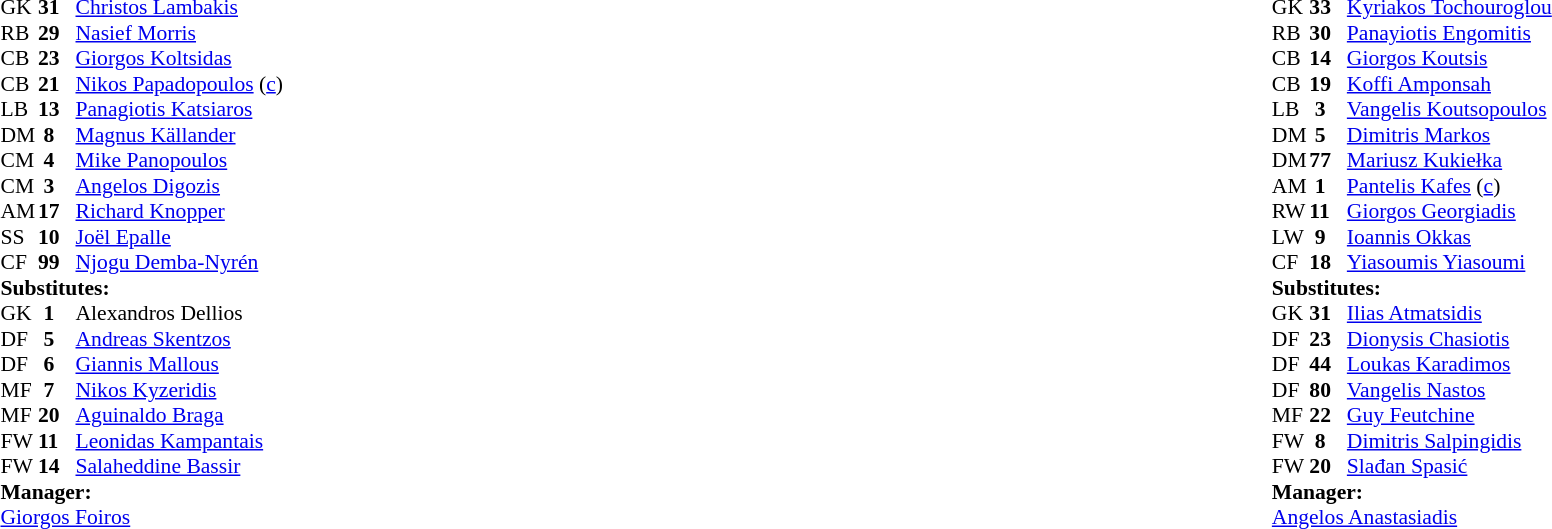<table width="100%">
<tr>
<td valign="top" width="50%"><br><table style="font-size: 90%" cellspacing="0" cellpadding="0">
<tr>
<th width="25"></th>
<th width="25"></th>
</tr>
<tr>
<td>GK</td>
<td><strong>31</strong></td>
<td> <a href='#'>Christos Lambakis</a></td>
</tr>
<tr>
<td>RB</td>
<td><strong>29</strong></td>
<td> <a href='#'>Nasief Morris</a></td>
</tr>
<tr>
<td>CB</td>
<td><strong>23</strong></td>
<td> <a href='#'>Giorgos Koltsidas</a></td>
<td> </td>
</tr>
<tr>
<td>CB</td>
<td><strong>21</strong></td>
<td> <a href='#'>Nikos Papadopoulos</a> (<a href='#'>c</a>)</td>
<td> </td>
</tr>
<tr>
<td>LB</td>
<td><strong>13</strong></td>
<td> <a href='#'>Panagiotis Katsiaros</a></td>
</tr>
<tr>
<td>DM</td>
<td><strong> 8</strong></td>
<td> <a href='#'>Magnus Källander</a></td>
</tr>
<tr>
<td>CM</td>
<td><strong> 4</strong></td>
<td> <a href='#'>Mike Panopoulos</a></td>
<td></td>
<td></td>
</tr>
<tr>
<td>CM</td>
<td><strong> 3</strong></td>
<td> <a href='#'>Angelos Digozis</a></td>
<td></td>
<td></td>
</tr>
<tr>
<td>AM</td>
<td><strong>17</strong></td>
<td> <a href='#'>Richard Knopper</a></td>
</tr>
<tr>
<td>SS</td>
<td><strong>10</strong></td>
<td> <a href='#'>Joël Epalle</a></td>
</tr>
<tr>
<td>CF</td>
<td><strong>99</strong></td>
<td> <a href='#'>Njogu Demba-Nyrén</a></td>
<td></td>
<td></td>
</tr>
<tr>
<td colspan=4><strong>Substitutes:</strong></td>
</tr>
<tr>
<td>GK</td>
<td><strong> 1</strong></td>
<td> Alexandros Dellios</td>
</tr>
<tr>
<td>DF</td>
<td><strong> 5</strong></td>
<td> <a href='#'>Andreas Skentzos</a></td>
</tr>
<tr>
<td>DF</td>
<td><strong> 6</strong></td>
<td> <a href='#'>Giannis Mallous</a></td>
</tr>
<tr>
<td>MF</td>
<td><strong> 7</strong></td>
<td> <a href='#'>Nikos Kyzeridis</a></td>
</tr>
<tr>
<td>MF</td>
<td><strong>20</strong></td>
<td> <a href='#'>Aguinaldo Braga</a></td>
<td></td>
<td></td>
</tr>
<tr>
<td>FW</td>
<td><strong>11</strong></td>
<td> <a href='#'>Leonidas Kampantais</a></td>
<td></td>
<td></td>
</tr>
<tr>
<td>FW</td>
<td><strong>14</strong></td>
<td> <a href='#'>Salaheddine Bassir</a></td>
<td></td>
<td></td>
</tr>
<tr>
<td colspan=4><strong>Manager:</strong></td>
</tr>
<tr>
<td colspan="4"> <a href='#'>Giorgos Foiros</a></td>
</tr>
</table>
</td>
<td valign="top" width="50%"><br><table style="font-size: 90%" cellspacing="0" cellpadding="0" align="center">
<tr>
<th width="25"></th>
<th width="25"></th>
</tr>
<tr>
<td>GK</td>
<td><strong>33</strong></td>
<td> <a href='#'>Kyriakos Tochouroglou</a></td>
</tr>
<tr>
<td>RB</td>
<td><strong>30</strong></td>
<td> <a href='#'>Panayiotis Engomitis</a></td>
</tr>
<tr>
<td>CB</td>
<td><strong>14</strong></td>
<td> <a href='#'>Giorgos Koutsis</a></td>
<td></td>
<td> </td>
</tr>
<tr>
<td>CB</td>
<td><strong>19</strong></td>
<td> <a href='#'>Koffi Amponsah</a></td>
<td></td>
<td> </td>
</tr>
<tr>
<td>LB</td>
<td><strong> 3</strong></td>
<td> <a href='#'>Vangelis Koutsopoulos</a></td>
<td> </td>
</tr>
<tr>
<td>DM</td>
<td><strong> 5</strong></td>
<td> <a href='#'>Dimitris Markos</a></td>
</tr>
<tr>
<td>DM</td>
<td><strong>77</strong></td>
<td> <a href='#'>Mariusz Kukiełka</a></td>
</tr>
<tr>
<td>AM</td>
<td><strong> 1</strong></td>
<td> <a href='#'>Pantelis Kafes</a> (<a href='#'>c</a>)</td>
</tr>
<tr>
<td>RW</td>
<td><strong>11</strong></td>
<td> <a href='#'>Giorgos Georgiadis</a></td>
</tr>
<tr>
<td>LW</td>
<td><strong> 9</strong></td>
<td> <a href='#'>Ioannis Okkas</a></td>
</tr>
<tr>
<td>CF</td>
<td><strong>18</strong></td>
<td> <a href='#'>Yiasoumis Yiasoumi</a></td>
<td> </td>
<td> </td>
</tr>
<tr>
<td colspan=4><strong>Substitutes:</strong></td>
</tr>
<tr>
<td>GK</td>
<td><strong>31</strong></td>
<td> <a href='#'>Ilias Atmatsidis</a></td>
</tr>
<tr>
<td>DF</td>
<td><strong>23</strong></td>
<td> <a href='#'>Dionysis Chasiotis</a></td>
<td></td>
<td> </td>
</tr>
<tr>
<td>DF</td>
<td><strong>44</strong></td>
<td> <a href='#'>Loukas Karadimos</a></td>
</tr>
<tr>
<td>DF</td>
<td><strong>80</strong></td>
<td> <a href='#'>Vangelis Nastos</a></td>
<td></td>
<td> </td>
</tr>
<tr>
<td>MF</td>
<td><strong>22</strong></td>
<td> <a href='#'>Guy Feutchine</a></td>
</tr>
<tr>
<td>FW</td>
<td><strong> 8</strong></td>
<td> <a href='#'>Dimitris Salpingidis</a></td>
</tr>
<tr>
<td>FW</td>
<td><strong>20</strong></td>
<td> <a href='#'>Slađan Spasić</a></td>
<td></td>
<td> </td>
</tr>
<tr>
<td colspan=4><strong>Manager:</strong></td>
</tr>
<tr>
<td colspan="4"> <a href='#'>Angelos Anastasiadis</a></td>
</tr>
</table>
</td>
</tr>
</table>
